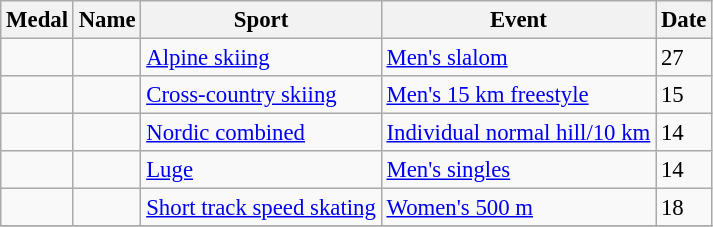<table class="wikitable sortable" border="1" style="font-size:95%">
<tr>
<th>Medal</th>
<th>Name</th>
<th>Sport</th>
<th>Event</th>
<th>Date</th>
</tr>
<tr>
<td></td>
<td></td>
<td><a href='#'>Alpine skiing</a></td>
<td><a href='#'>Men's slalom</a></td>
<td>27</td>
</tr>
<tr>
<td></td>
<td></td>
<td><a href='#'>Cross-country skiing</a></td>
<td><a href='#'>Men's 15 km freestyle</a></td>
<td>15</td>
</tr>
<tr>
<td></td>
<td></td>
<td><a href='#'>Nordic combined</a></td>
<td><a href='#'>Individual normal hill/10 km</a></td>
<td>14</td>
</tr>
<tr>
<td></td>
<td></td>
<td><a href='#'>Luge</a></td>
<td><a href='#'>Men's singles</a></td>
<td>14</td>
</tr>
<tr>
<td></td>
<td></td>
<td><a href='#'>Short track speed skating</a></td>
<td><a href='#'>Women's 500 m</a></td>
<td>18</td>
</tr>
<tr>
</tr>
</table>
